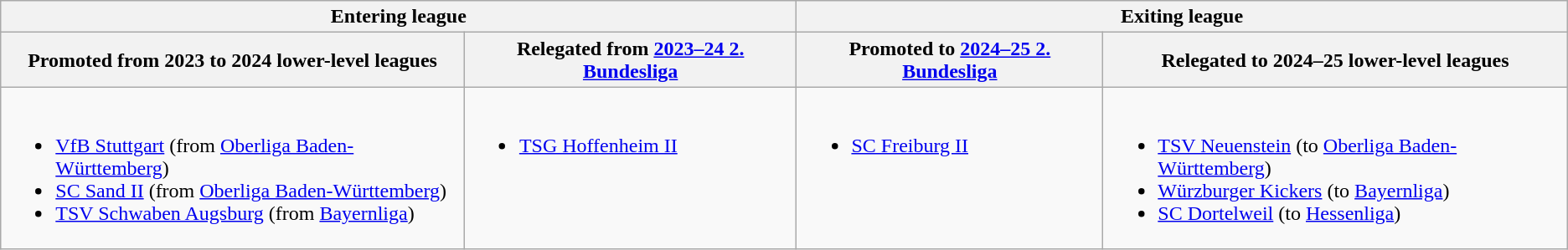<table class="wikitable">
<tr>
<th colspan="2">Entering league</th>
<th colspan="3">Exiting league</th>
</tr>
<tr>
<th>Promoted from 2023 to 2024 lower-level leagues</th>
<th>Relegated from <a href='#'>2023–24 2. Bundesliga</a></th>
<th>Promoted to <a href='#'>2024–25 2. Bundesliga</a></th>
<th colspan=2>Relegated to 2024–25 lower-level leagues</th>
</tr>
<tr style="vertical-align:top;">
<td><br><ul><li><a href='#'>VfB Stuttgart</a> (from <a href='#'>Oberliga Baden-Württemberg</a>)</li><li><a href='#'>SC Sand II</a> (from <a href='#'>Oberliga Baden-Württemberg</a>)</li><li><a href='#'>TSV Schwaben Augsburg</a> (from <a href='#'>Bayernliga</a>)</li></ul></td>
<td><br><ul><li><a href='#'>TSG Hoffenheim II</a></li></ul></td>
<td><br><ul><li><a href='#'>SC Freiburg II</a></li></ul></td>
<td><br><ul><li><a href='#'>TSV Neuenstein</a> (to <a href='#'>Oberliga Baden-Württemberg</a>)</li><li><a href='#'>Würzburger Kickers</a> (to <a href='#'>Bayernliga</a>)</li><li><a href='#'>SC Dortelweil</a> (to <a href='#'>Hessenliga</a>)</li></ul></td>
</tr>
</table>
